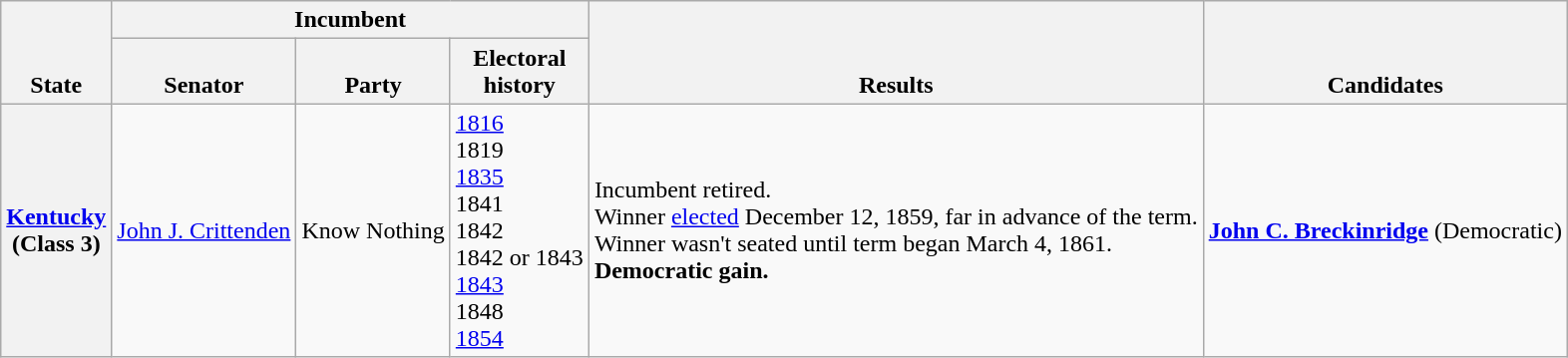<table class=wikitable>
<tr valign=bottom>
<th rowspan=2>State</th>
<th colspan=3>Incumbent</th>
<th rowspan=2>Results</th>
<th rowspan=2>Candidates</th>
</tr>
<tr valign=bottom>
<th>Senator</th>
<th>Party</th>
<th>Electoral<br>history</th>
</tr>
<tr>
<th><a href='#'>Kentucky</a><br>(Class 3)</th>
<td><a href='#'>John J. Crittenden</a></td>
<td>Know Nothing</td>
<td nowrap><a href='#'>1816</a><br>1819 <br><a href='#'>1835</a><br>1841 <br>1842 <br>1842 or 1843 <br><a href='#'>1843</a><br>1848 <br><a href='#'>1854</a></td>
<td>Incumbent retired.<br>Winner <a href='#'>elected</a> December 12, 1859, far in advance of the term.<br>Winner wasn't seated until term began March 4, 1861.<br><strong>Democratic gain.</strong></td>
<td nowrap><strong> <a href='#'>John C. Breckinridge</a></strong> (Democratic)<br></td>
</tr>
</table>
